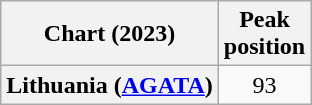<table class="wikitable plainrowheaders" style="text-align:center">
<tr>
<th scope="col">Chart (2023)</th>
<th scope="col">Peak<br>position</th>
</tr>
<tr>
<th scope="row">Lithuania (<a href='#'>AGATA</a>)</th>
<td>93</td>
</tr>
</table>
